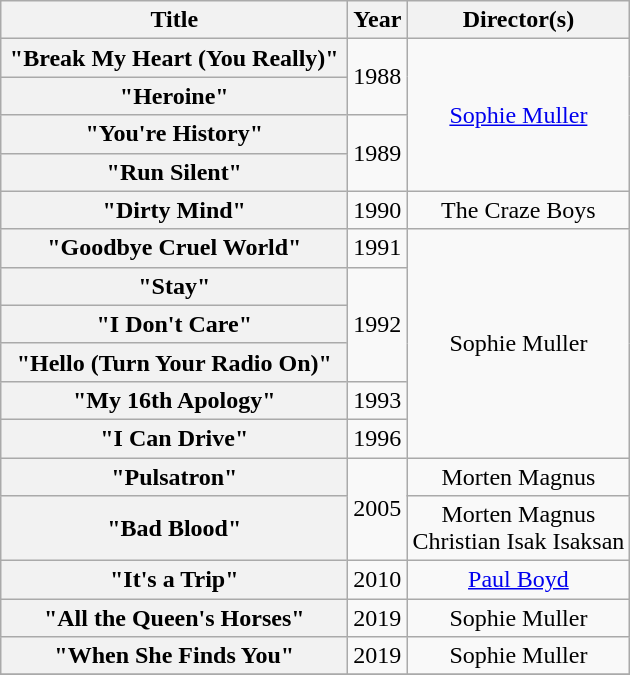<table class="wikitable plainrowheaders" style="text-align:center;" border="1">
<tr>
<th style="width:14em;">Title</th>
<th scope="col">Year</th>
<th scope="col">Director(s)</th>
</tr>
<tr>
<th scope="row">"Break My Heart (You Really)"</th>
<td rowspan="2">1988</td>
<td rowspan="4"><a href='#'>Sophie Muller</a></td>
</tr>
<tr>
<th scope="row">"Heroine"</th>
</tr>
<tr>
<th scope="row">"You're History"</th>
<td rowspan="2">1989</td>
</tr>
<tr>
<th scope="row">"Run Silent"</th>
</tr>
<tr>
<th scope="row">"Dirty Mind"</th>
<td>1990</td>
<td>The Craze Boys</td>
</tr>
<tr>
<th scope="row">"Goodbye Cruel World"</th>
<td>1991</td>
<td rowspan="6">Sophie Muller</td>
</tr>
<tr>
<th scope="row">"Stay"</th>
<td rowspan="3">1992</td>
</tr>
<tr>
<th scope="row">"I Don't Care"</th>
</tr>
<tr>
<th scope="row">"Hello (Turn Your Radio On)"</th>
</tr>
<tr>
<th scope="row">"My 16th Apology"</th>
<td>1993</td>
</tr>
<tr>
<th scope="row">"I Can Drive"</th>
<td>1996</td>
</tr>
<tr>
<th scope="row">"Pulsatron"</th>
<td rowspan="2">2005</td>
<td>Morten Magnus</td>
</tr>
<tr>
<th scope="row">"Bad Blood"</th>
<td>Morten Magnus<br>Christian Isak Isaksan</td>
</tr>
<tr>
<th scope="row">"It's a Trip"</th>
<td>2010</td>
<td><a href='#'>Paul Boyd</a></td>
</tr>
<tr>
<th scope="row">"All the Queen's Horses"</th>
<td>2019</td>
<td>Sophie Muller</td>
</tr>
<tr>
<th scope="row">"When She Finds You"</th>
<td>2019</td>
<td>Sophie Muller</td>
</tr>
<tr>
</tr>
</table>
